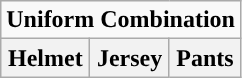<table class="wikitable">
<tr>
<td align="center" Colspan="3"><strong>Uniform Combination</strong></td>
</tr>
<tr align="center">
<th>Helmet</th>
<th>Jersey</th>
<th>Pants</th>
</tr>
</table>
